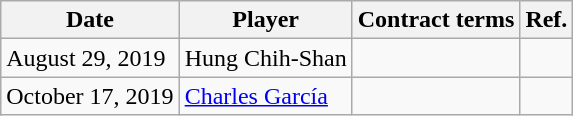<table class="wikitable">
<tr>
<th>Date</th>
<th>Player</th>
<th>Contract terms</th>
<th>Ref.</th>
</tr>
<tr>
<td>August 29, 2019</td>
<td>Hung Chih-Shan</td>
<td></td>
<td></td>
</tr>
<tr>
<td>October 17, 2019</td>
<td><a href='#'>Charles García</a></td>
<td></td>
<td></td>
</tr>
</table>
